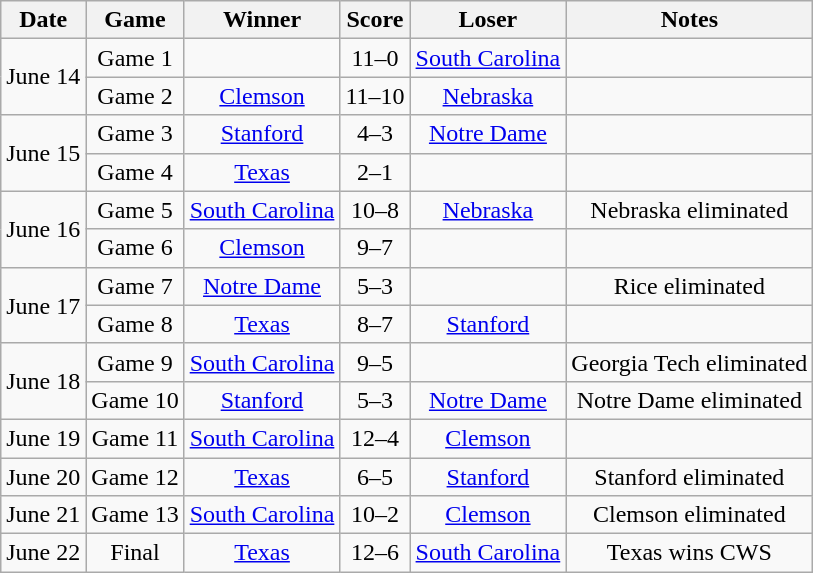<table class="wikitable">
<tr>
<th>Date</th>
<th>Game</th>
<th>Winner</th>
<th>Score</th>
<th>Loser</th>
<th>Notes</th>
</tr>
<tr align=center>
<td rowspan=2>June 14</td>
<td>Game 1</td>
<td></td>
<td>11–0</td>
<td><a href='#'>South Carolina</a></td>
<td></td>
</tr>
<tr align=center>
<td>Game 2</td>
<td><a href='#'>Clemson</a></td>
<td>11–10</td>
<td><a href='#'>Nebraska</a></td>
<td></td>
</tr>
<tr align=center>
<td rowspan=2>June 15</td>
<td>Game 3</td>
<td><a href='#'>Stanford</a></td>
<td>4–3</td>
<td><a href='#'>Notre Dame</a></td>
<td></td>
</tr>
<tr align=center>
<td>Game 4</td>
<td><a href='#'>Texas</a></td>
<td>2–1</td>
<td></td>
<td></td>
</tr>
<tr align=center>
<td rowspan=2>June 16</td>
<td>Game 5</td>
<td><a href='#'>South Carolina</a></td>
<td>10–8</td>
<td><a href='#'>Nebraska</a></td>
<td>Nebraska eliminated</td>
</tr>
<tr align=center>
<td>Game 6</td>
<td><a href='#'>Clemson</a></td>
<td>9–7</td>
<td></td>
<td></td>
</tr>
<tr align=center>
<td rowspan=2>June 17</td>
<td>Game 7</td>
<td><a href='#'>Notre Dame</a></td>
<td>5–3</td>
<td></td>
<td>Rice eliminated</td>
</tr>
<tr align=center>
<td>Game 8</td>
<td><a href='#'>Texas</a></td>
<td>8–7</td>
<td><a href='#'>Stanford</a></td>
<td></td>
</tr>
<tr align=center>
<td rowspan=2>June 18</td>
<td>Game 9</td>
<td><a href='#'>South Carolina</a></td>
<td>9–5</td>
<td></td>
<td>Georgia Tech eliminated</td>
</tr>
<tr align=center>
<td>Game 10</td>
<td><a href='#'>Stanford</a></td>
<td>5–3</td>
<td><a href='#'>Notre Dame</a></td>
<td>Notre Dame eliminated</td>
</tr>
<tr align=center>
<td>June 19</td>
<td>Game 11</td>
<td><a href='#'>South Carolina</a></td>
<td>12–4</td>
<td><a href='#'>Clemson</a></td>
<td></td>
</tr>
<tr align=center>
<td>June 20</td>
<td>Game 12</td>
<td><a href='#'>Texas</a></td>
<td>6–5</td>
<td><a href='#'>Stanford</a></td>
<td>Stanford eliminated</td>
</tr>
<tr align=center>
<td>June 21</td>
<td>Game 13</td>
<td><a href='#'>South Carolina</a></td>
<td>10–2</td>
<td><a href='#'>Clemson</a></td>
<td>Clemson eliminated</td>
</tr>
<tr align=center>
<td>June 22</td>
<td>Final</td>
<td><a href='#'>Texas</a></td>
<td>12–6</td>
<td><a href='#'>South Carolina</a></td>
<td>Texas wins CWS</td>
</tr>
</table>
